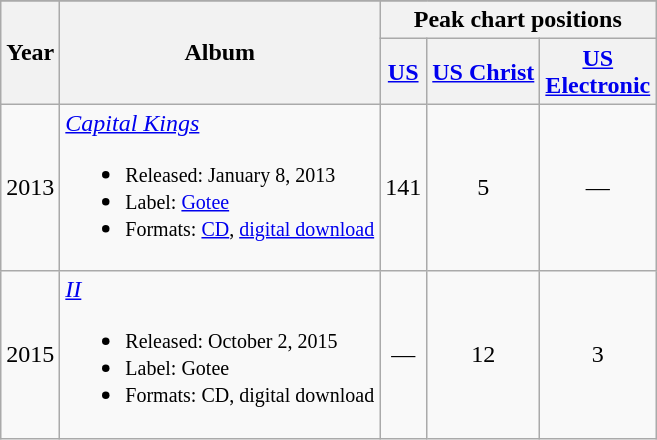<table class="wikitable">
<tr>
</tr>
<tr>
<th rowspan="2">Year</th>
<th rowspan="2">Album</th>
<th colspan="4">Peak chart positions</th>
</tr>
<tr>
<th><a href='#'>US</a></th>
<th><a href='#'>US Christ</a></th>
<th><a href='#'>US<br>Electronic</a></th>
</tr>
<tr>
<td>2013</td>
<td><em><a href='#'>Capital Kings</a></em><br><ul><li><small>Released: January 8, 2013</small></li><li><small>Label: <a href='#'>Gotee</a></small></li><li><small>Formats: <a href='#'>CD</a>, <a href='#'>digital download</a></small></li></ul></td>
<td style="text-align:center;">141</td>
<td style="text-align:center;">5</td>
<td style="text-align:center;">—</td>
</tr>
<tr>
<td>2015</td>
<td><em><a href='#'>II</a></em><br><ul><li><small>Released: October 2, 2015</small></li><li><small>Label: Gotee</small></li><li><small>Formats: CD, digital download</small></li></ul></td>
<td style="text-align:center;">—</td>
<td style="text-align:center;">12</td>
<td style="text-align:center;">3</td>
</tr>
</table>
